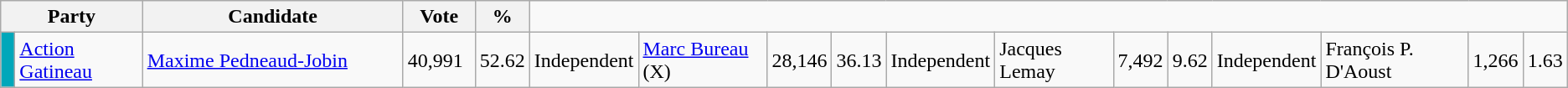<table class="wikitable">
<tr>
<th bgcolor="#DDDDFF" width="100px" colspan="2">Party</th>
<th bgcolor="#DDDDFF" width="200px">Candidate</th>
<th bgcolor="#DDDDFF" width="50px">Vote</th>
<th bgcolor="#DDDDFF" width="30px">%</th>
</tr>
<tr>
<td bgcolor=#00a7ba> </td>
<td><a href='#'>Action Gatineau</a></td>
<td><a href='#'>Maxime Pedneaud-Jobin</a></td>
<td>40,991</td>
<td>52.62<br></td>
<td>Independent</td>
<td><a href='#'>Marc Bureau</a> (X)</td>
<td>28,146</td>
<td>36.13<br></td>
<td>Independent</td>
<td>Jacques Lemay</td>
<td>7,492</td>
<td>9.62<br></td>
<td>Independent</td>
<td>François P. D'Aoust</td>
<td>1,266</td>
<td>1.63</td>
</tr>
</table>
